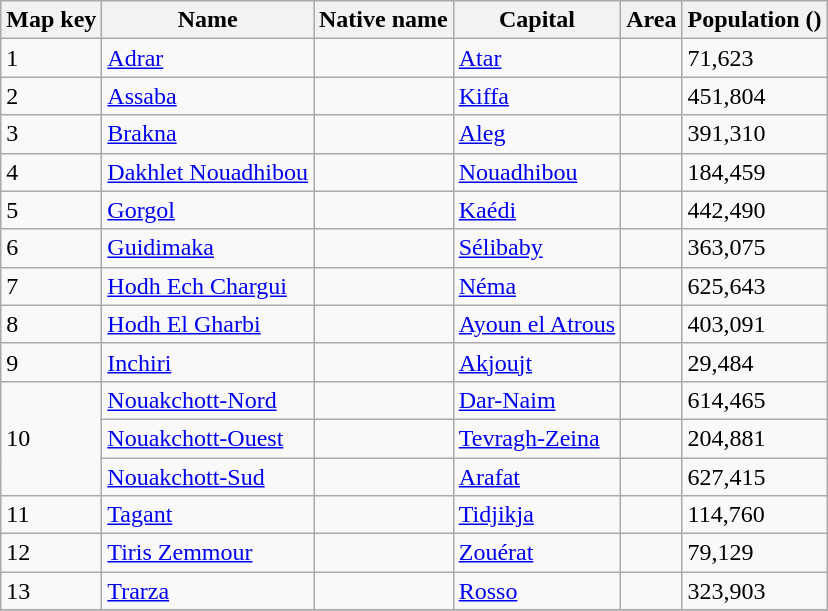<table class="wikitable sortable">
<tr>
<th>Map key</th>
<th>Name</th>
<th>Native name</th>
<th>Capital</th>
<th>Area</th>
<th>Population ()</th>
</tr>
<tr>
<td>1</td>
<td><a href='#'>Adrar</a></td>
<td></td>
<td><a href='#'>Atar</a></td>
<td></td>
<td>71,623</td>
</tr>
<tr>
<td>2</td>
<td><a href='#'>Assaba</a></td>
<td></td>
<td><a href='#'>Kiffa</a></td>
<td></td>
<td>451,804</td>
</tr>
<tr>
<td>3</td>
<td><a href='#'>Brakna</a></td>
<td></td>
<td><a href='#'>Aleg</a></td>
<td></td>
<td>391,310</td>
</tr>
<tr>
<td>4</td>
<td><a href='#'>Dakhlet Nouadhibou</a></td>
<td></td>
<td><a href='#'>Nouadhibou</a></td>
<td></td>
<td>184,459</td>
</tr>
<tr>
<td>5</td>
<td><a href='#'>Gorgol</a></td>
<td></td>
<td><a href='#'>Kaédi</a></td>
<td></td>
<td>442,490</td>
</tr>
<tr>
<td>6</td>
<td><a href='#'>Guidimaka</a></td>
<td></td>
<td><a href='#'>Sélibaby</a></td>
<td></td>
<td>363,075</td>
</tr>
<tr>
<td>7</td>
<td><a href='#'>Hodh Ech Chargui</a></td>
<td></td>
<td><a href='#'>Néma</a></td>
<td></td>
<td>625,643</td>
</tr>
<tr>
<td>8</td>
<td><a href='#'>Hodh El Gharbi</a></td>
<td></td>
<td><a href='#'>Ayoun el Atrous</a></td>
<td></td>
<td>403,091</td>
</tr>
<tr>
<td>9</td>
<td><a href='#'>Inchiri</a></td>
<td></td>
<td><a href='#'>Akjoujt</a></td>
<td></td>
<td>29,484</td>
</tr>
<tr>
<td rowspan="3">10</td>
<td><a href='#'>Nouakchott-Nord</a></td>
<td></td>
<td><a href='#'>Dar-Naim</a></td>
<td></td>
<td>614,465</td>
</tr>
<tr>
<td><a href='#'>Nouakchott-Ouest</a></td>
<td></td>
<td><a href='#'>Tevragh-Zeina</a></td>
<td></td>
<td>204,881</td>
</tr>
<tr>
<td><a href='#'>Nouakchott-Sud</a></td>
<td></td>
<td><a href='#'>Arafat</a></td>
<td></td>
<td>627,415</td>
</tr>
<tr>
<td>11</td>
<td><a href='#'>Tagant</a></td>
<td></td>
<td><a href='#'>Tidjikja</a></td>
<td></td>
<td>114,760</td>
</tr>
<tr>
<td>12</td>
<td><a href='#'>Tiris Zemmour</a></td>
<td></td>
<td><a href='#'>Zouérat</a></td>
<td></td>
<td>79,129</td>
</tr>
<tr>
<td>13</td>
<td><a href='#'>Trarza</a></td>
<td></td>
<td><a href='#'>Rosso</a></td>
<td></td>
<td>323,903</td>
</tr>
<tr>
</tr>
</table>
